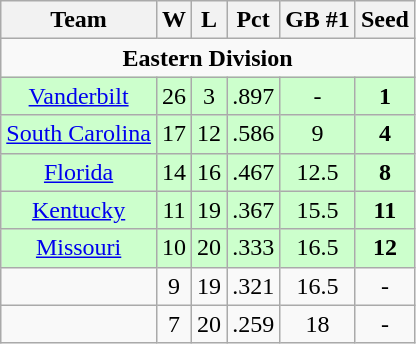<table class="wikitable" style="float:left; margin-right:1em; text-align:center;">
<tr>
<th>Team</th>
<th>W</th>
<th>L</th>
<th>Pct</th>
<th>GB #1</th>
<th>Seed<br></th>
</tr>
<tr>
<td colspan="7" align="center"><strong>Eastern Division</strong></td>
</tr>
<tr bgcolor=#ccffcc>
<td><a href='#'>Vanderbilt</a></td>
<td>26</td>
<td>3</td>
<td>.897</td>
<td>-</td>
<td><strong>1</strong></td>
</tr>
<tr bgcolor=#ccffcc>
<td><a href='#'>South Carolina</a></td>
<td>17</td>
<td>12</td>
<td>.586</td>
<td>9</td>
<td><strong>4</strong></td>
</tr>
<tr bgcolor=#ccffcc>
<td><a href='#'>Florida</a></td>
<td>14</td>
<td>16</td>
<td>.467</td>
<td>12.5</td>
<td><strong>8</strong></td>
</tr>
<tr bgcolor=#ccffcc>
<td><a href='#'>Kentucky</a></td>
<td>11</td>
<td>19</td>
<td>.367</td>
<td>15.5</td>
<td><strong>11</strong></td>
</tr>
<tr bgcolor=#ccffcc>
<td><a href='#'>Missouri</a></td>
<td>10</td>
<td>20</td>
<td>.333</td>
<td>16.5</td>
<td><strong>12</strong></td>
</tr>
<tr>
<td></td>
<td>9</td>
<td>19</td>
<td>.321</td>
<td>16.5</td>
<td>-</td>
</tr>
<tr>
<td></td>
<td>7</td>
<td>20</td>
<td>.259</td>
<td>18</td>
<td>-</td>
</tr>
</table>
